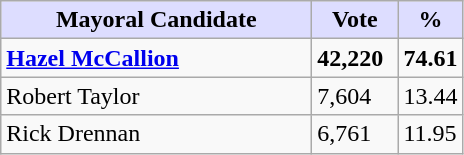<table class="wikitable">
<tr>
<th style="background:#ddf; width:200px;">Mayoral Candidate</th>
<th style="background:#ddf; width:50px;">Vote</th>
<th style="background:#ddf; width:30px;">%</th>
</tr>
<tr>
<td><strong><a href='#'>Hazel McCallion</a></strong></td>
<td><strong>42,220</strong></td>
<td><strong>74.61</strong></td>
</tr>
<tr>
<td>Robert Taylor</td>
<td>7,604</td>
<td>13.44</td>
</tr>
<tr>
<td>Rick Drennan</td>
<td>6,761</td>
<td>11.95</td>
</tr>
</table>
